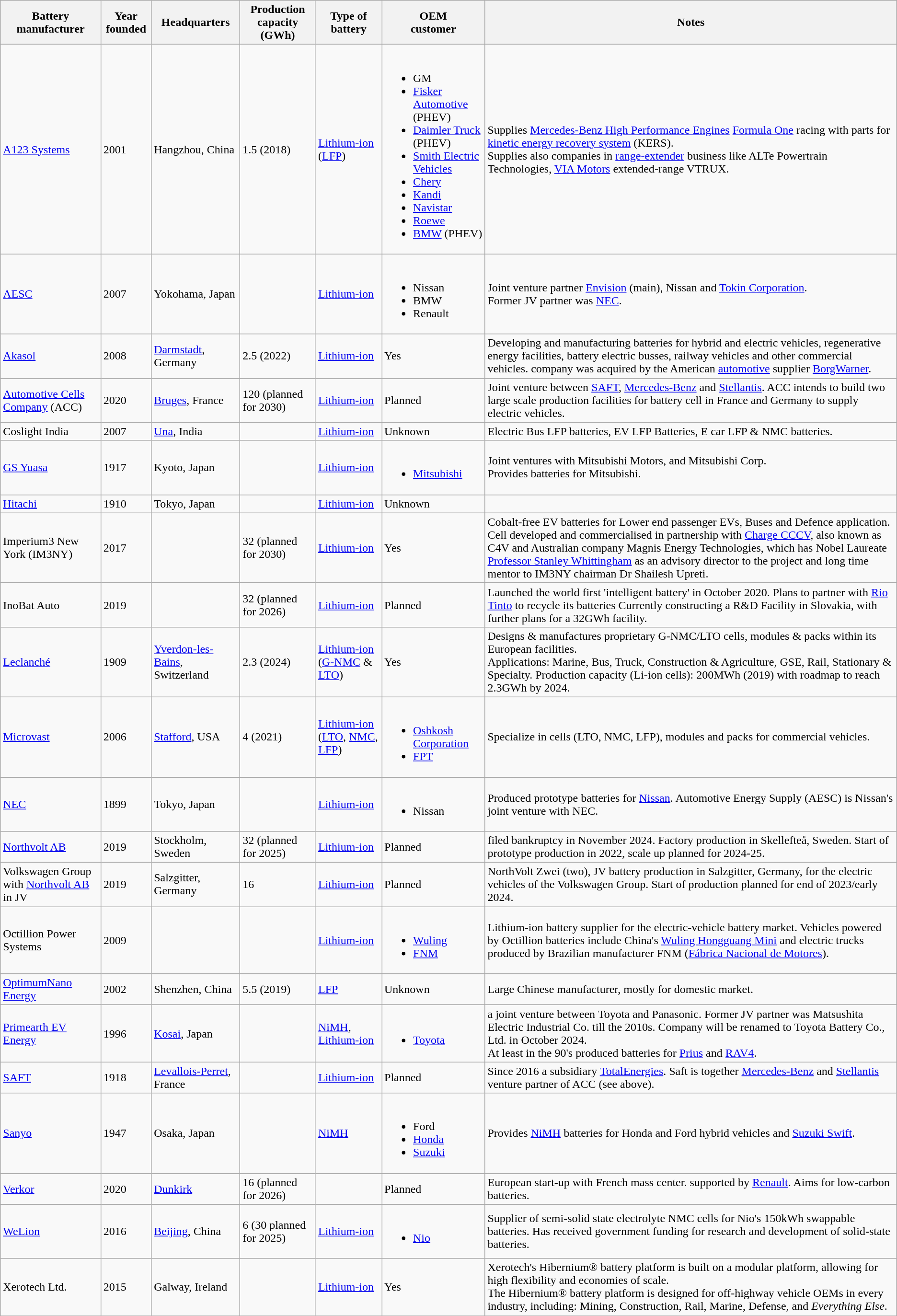<table class="wikitable sortable">
<tr>
<th>Battery manufacturer</th>
<th>Year founded</th>
<th>Headquarters</th>
<th>Production capacity (GWh)</th>
<th>Type of battery</th>
<th>OEM<br>customer</th>
<th>Notes</th>
</tr>
<tr>
<td><a href='#'>A123 Systems</a></td>
<td>2001</td>
<td>Hangzhou, China</td>
<td>1.5 (2018)</td>
<td><a href='#'>Lithium-ion</a> (<a href='#'>LFP</a>)</td>
<td><br><ul><li>GM</li><li><a href='#'>Fisker Automotive</a> (PHEV)</li><li><a href='#'>Daimler Truck</a> (PHEV)</li><li><a href='#'>Smith Electric Vehicles</a></li><li><a href='#'>Chery</a></li><li><a href='#'>Kandi</a></li><li><a href='#'>Navistar</a></li><li><a href='#'>Roewe</a></li><li><a href='#'>BMW</a> (PHEV)</li></ul></td>
<td>Supplies <a href='#'>Mercedes-Benz High Performance Engines</a> <a href='#'>Formula One</a> racing with parts for <a href='#'>kinetic energy recovery system</a> (KERS).<br>Supplies also companies in <a href='#'>range-extender</a> business like ALTe Powertrain Technologies, <a href='#'>VIA Motors</a> extended-range VTRUX.</td>
</tr>
<tr>
<td><a href='#'>AESC</a></td>
<td>2007</td>
<td>Yokohama, Japan</td>
<td></td>
<td><a href='#'>Lithium-ion</a></td>
<td><br><ul><li>Nissan</li><li>BMW</li><li>Renault</li></ul></td>
<td>Joint venture partner <a href='#'>Envision</a> (main), Nissan and <a href='#'>Tokin Corporation</a>.<br>Former JV partner was <a href='#'>NEC</a>.</td>
</tr>
<tr>
<td><a href='#'>Akasol</a></td>
<td>2008</td>
<td><a href='#'>Darmstadt</a>, Germany</td>
<td>2.5 (2022)</td>
<td><a href='#'>Lithium-ion</a></td>
<td>Yes</td>
<td>Developing and manufacturing batteries for hybrid and electric vehicles, regenerative energy facilities, battery electric busses, railway vehicles and other commercial vehicles. company was acquired by the American <a href='#'>automotive</a> supplier <a href='#'>BorgWarner</a>.</td>
</tr>
<tr>
<td><a href='#'>Automotive Cells Company</a> (ACC)</td>
<td>2020</td>
<td><a href='#'>Bruges</a>, France</td>
<td>120 (planned for 2030)</td>
<td><a href='#'>Lithium-ion</a></td>
<td>Planned</td>
<td>Joint venture between <a href='#'>SAFT</a>, <a href='#'>Mercedes-Benz</a> and <a href='#'>Stellantis</a>. ACC intends to build two large scale production facilities for battery cell in France and Germany to supply electric vehicles.</td>
</tr>
<tr>
<td>Coslight India</td>
<td>2007</td>
<td><a href='#'>Una</a>, India</td>
<td></td>
<td><a href='#'>Lithium-ion</a></td>
<td>Unknown</td>
<td>Electric Bus LFP batteries, EV LFP Batteries, E car LFP & NMC batteries.</td>
</tr>
<tr>
<td><a href='#'>GS Yuasa</a></td>
<td>1917</td>
<td>Kyoto, Japan</td>
<td></td>
<td><a href='#'>Lithium-ion</a></td>
<td><br><ul><li><a href='#'>Mitsubishi</a></li></ul></td>
<td>Joint ventures with Mitsubishi Motors, and Mitsubishi Corp.<br>Provides batteries for Mitsubishi.</td>
</tr>
<tr>
<td><a href='#'>Hitachi</a></td>
<td>1910</td>
<td>Tokyo, Japan</td>
<td></td>
<td><a href='#'>Lithium-ion</a></td>
<td>Unknown</td>
<td></td>
</tr>
<tr>
<td>Imperium3 New York (IM3NY)</td>
<td>2017</td>
<td></td>
<td>32 (planned for 2030)</td>
<td><a href='#'>Lithium-ion</a></td>
<td>Yes</td>
<td>Cobalt-free EV batteries for Lower end passenger EVs, Buses and Defence application. Cell developed and commercialised in partnership with <a href='#'>Charge CCCV</a>, also known as C4V and Australian company Magnis Energy Technologies, which has Nobel Laureate <a href='#'>Professor Stanley Whittingham</a> as an advisory director to the project and long time mentor to IM3NY chairman Dr Shailesh Upreti.</td>
</tr>
<tr>
<td>InoBat Auto</td>
<td>2019</td>
<td></td>
<td>32 (planned for 2026)</td>
<td><a href='#'>Lithium-ion</a></td>
<td>Planned</td>
<td>Launched the world first 'intelligent battery' in October 2020. Plans to partner with <a href='#'>Rio Tinto</a> to recycle its batteries Currently constructing a R&D Facility in Slovakia, with further plans for a 32GWh facility.</td>
</tr>
<tr>
<td><a href='#'>Leclanché</a></td>
<td>1909</td>
<td><a href='#'>Yverdon-les-Bains</a>, Switzerland</td>
<td>2.3 (2024)</td>
<td><a href='#'>Lithium-ion</a>  (<a href='#'>G-NMC</a> & <a href='#'>LTO</a>)</td>
<td>Yes</td>
<td>Designs & manufactures proprietary G-NMC/LTO cells, modules & packs within its European facilities.<br>Applications: Marine, Bus, Truck, Construction & Agriculture, GSE, Rail, Stationary & Specialty. Production capacity (Li-ion cells): 200MWh (2019) with roadmap to reach 2.3GWh by 2024.</td>
</tr>
<tr>
<td><a href='#'>Microvast</a></td>
<td>2006</td>
<td><a href='#'>Stafford</a>, USA</td>
<td>4 (2021)</td>
<td><a href='#'>Lithium-ion</a> (<a href='#'>LTO</a>, <a href='#'>NMC</a>, <a href='#'>LFP</a>)</td>
<td><br><ul><li><a href='#'>Oshkosh Corporation</a></li><li><a href='#'>FPT</a></li></ul></td>
<td>Specialize in cells (LTO, NMC, LFP), modules and packs for commercial vehicles.</td>
</tr>
<tr>
<td><a href='#'>NEC</a></td>
<td>1899</td>
<td>Tokyo, Japan</td>
<td></td>
<td><a href='#'>Lithium-ion</a></td>
<td><br><ul><li>Nissan</li></ul></td>
<td>Produced prototype batteries for <a href='#'>Nissan</a>. Automotive Energy Supply (AESC) is Nissan's joint venture with NEC.</td>
</tr>
<tr>
<td><a href='#'>Northvolt AB</a></td>
<td>2019</td>
<td>Stockholm, Sweden</td>
<td>32 (planned for 2025)</td>
<td><a href='#'>Lithium-ion</a></td>
<td>Planned</td>
<td>filed bankruptcy in November 2024. Factory production in Skellefteå, Sweden. Start of prototype production in 2022, scale up planned for 2024-25.</td>
</tr>
<tr>
<td>Volkswagen Group with <a href='#'>Northvolt AB</a> in JV</td>
<td>2019</td>
<td>Salzgitter, Germany</td>
<td>16</td>
<td><a href='#'>Lithium-ion</a></td>
<td>Planned</td>
<td>NorthVolt Zwei (two), JV battery production in Salzgitter, Germany, for the electric vehicles of the Volkswagen Group. Start of production planned for end of 2023/early 2024.</td>
</tr>
<tr>
<td>Octillion Power Systems</td>
<td>2009</td>
<td></td>
<td></td>
<td><a href='#'>Lithium-ion</a></td>
<td><br><ul><li><a href='#'>Wuling</a></li><li><a href='#'>FNM</a></li></ul></td>
<td>Lithium-ion battery supplier for the electric-vehicle battery market. Vehicles powered by Octillion batteries include China's <a href='#'>Wuling Hongguang Mini</a> and electric trucks produced by Brazilian manufacturer FNM (<a href='#'>Fábrica Nacional de Motores</a>).</td>
</tr>
<tr>
<td><a href='#'>OptimumNano Energy</a></td>
<td>2002</td>
<td>Shenzhen, China</td>
<td>5.5 (2019)</td>
<td><a href='#'>LFP</a></td>
<td>Unknown</td>
<td>Large Chinese manufacturer, mostly for domestic market.</td>
</tr>
<tr>
<td><a href='#'>Primearth EV Energy</a></td>
<td>1996</td>
<td><a href='#'>Kosai</a>, Japan</td>
<td></td>
<td><a href='#'>NiMH</a>, <a href='#'>Lithium-ion</a></td>
<td><br><ul><li><a href='#'>Toyota</a></li></ul></td>
<td>a joint venture between Toyota and Panasonic. Former JV partner was Matsushita Electric Industrial Co. till the 2010s. Company will be renamed to Toyota Battery Co., Ltd. in October 2024.<br>At least in the 90's produced batteries for <a href='#'>Prius</a> and <a href='#'>RAV4</a>.</td>
</tr>
<tr>
<td><a href='#'>SAFT</a></td>
<td>1918</td>
<td><a href='#'>Levallois-Perret</a>, France</td>
<td></td>
<td><a href='#'>Lithium-ion</a></td>
<td>Planned</td>
<td>Since 2016 a subsidiary <a href='#'>TotalEnergies</a>. Saft is together <a href='#'>Mercedes-Benz</a> and <a href='#'>Stellantis</a> venture partner of ACC (see above).</td>
</tr>
<tr>
<td><a href='#'>Sanyo</a></td>
<td>1947</td>
<td>Osaka, Japan</td>
<td></td>
<td><a href='#'>NiMH</a></td>
<td><br><ul><li>Ford</li><li><a href='#'>Honda</a></li><li><a href='#'>Suzuki</a></li></ul></td>
<td>Provides <a href='#'>NiMH</a> batteries for Honda and Ford hybrid vehicles and <a href='#'>Suzuki Swift</a>.</td>
</tr>
<tr>
<td><a href='#'>Verkor</a></td>
<td>2020</td>
<td><a href='#'>Dunkirk</a></td>
<td>16 (planned for 2026)</td>
<td></td>
<td>Planned</td>
<td>European start-up with French mass center. supported by <a href='#'>Renault</a>. Aims for low-carbon batteries.</td>
</tr>
<tr>
<td><a href='#'>WeLion</a></td>
<td>2016</td>
<td><a href='#'>Beijing</a>, China</td>
<td>6 (30 planned for 2025)</td>
<td><a href='#'>Lithium-ion</a></td>
<td><br><ul><li><a href='#'>Nio</a></li></ul></td>
<td>Supplier of semi-solid state electrolyte NMC cells for Nio's 150kWh swappable batteries. Has received government funding for research and development of solid-state batteries.</td>
</tr>
<tr>
<td>Xerotech Ltd.</td>
<td>2015</td>
<td>Galway, Ireland</td>
<td></td>
<td><a href='#'>Lithium-ion</a></td>
<td>Yes</td>
<td>Xerotech's Hibernium® battery platform is built on a modular platform, allowing for high flexibility and economies of scale.<br>The Hibernium® battery platform is designed for off-highway vehicle OEMs in every industry, including: Mining, Construction, Rail, Marine, Defense, and <em>Everything Else</em>.</td>
</tr>
</table>
